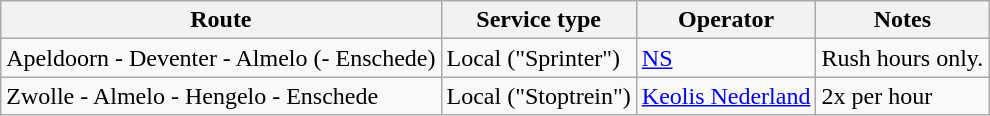<table class="wikitable">
<tr>
<th>Route</th>
<th>Service type</th>
<th>Operator</th>
<th>Notes</th>
</tr>
<tr>
<td>Apeldoorn - Deventer - Almelo (- Enschede)</td>
<td>Local ("Sprinter")</td>
<td><a href='#'>NS</a></td>
<td>Rush hours only.</td>
</tr>
<tr>
<td>Zwolle - Almelo - Hengelo - Enschede</td>
<td>Local ("Stoptrein")</td>
<td><a href='#'>Keolis Nederland</a></td>
<td>2x per hour</td>
</tr>
</table>
